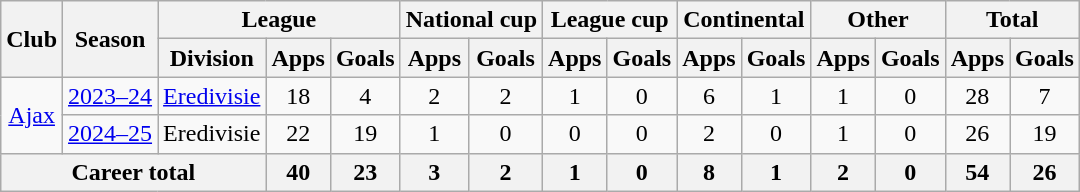<table class="wikitable" Style="text-align: center">
<tr>
<th rowspan="2">Club</th>
<th rowspan="2">Season</th>
<th colspan="3">League</th>
<th colspan="2">National cup</th>
<th colspan="2">League cup</th>
<th colspan="2">Continental</th>
<th colspan="2">Other</th>
<th colspan="2">Total</th>
</tr>
<tr>
<th>Division</th>
<th>Apps</th>
<th>Goals</th>
<th>Apps</th>
<th>Goals</th>
<th>Apps</th>
<th>Goals</th>
<th>Apps</th>
<th>Goals</th>
<th>Apps</th>
<th>Goals</th>
<th>Apps</th>
<th>Goals</th>
</tr>
<tr>
<td rowspan="2"><a href='#'>Ajax</a></td>
<td><a href='#'>2023–24</a></td>
<td><a href='#'>Eredivisie</a></td>
<td>18</td>
<td>4</td>
<td>2</td>
<td>2</td>
<td>1</td>
<td>0</td>
<td>6</td>
<td>1</td>
<td>1</td>
<td>0</td>
<td>28</td>
<td>7</td>
</tr>
<tr>
<td><a href='#'>2024–25</a></td>
<td>Eredivisie</td>
<td>22</td>
<td>19</td>
<td>1</td>
<td>0</td>
<td>0</td>
<td>0</td>
<td>2</td>
<td>0</td>
<td>1</td>
<td>0</td>
<td>26</td>
<td>19</td>
</tr>
<tr>
<th colspan="3">Career total</th>
<th>40</th>
<th>23</th>
<th>3</th>
<th>2</th>
<th>1</th>
<th>0</th>
<th>8</th>
<th>1</th>
<th>2</th>
<th>0</th>
<th>54</th>
<th>26</th>
</tr>
</table>
